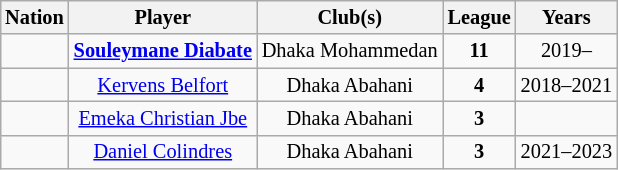<table class="wikitable sortable" style="text-align:center; margin-left:1em; font-size:85%;">
<tr>
<th>Nation</th>
<th>Player</th>
<th>Club(s)</th>
<th>League</th>
<th>Years</th>
</tr>
<tr>
<td></td>
<td><strong><a href='#'>Souleymane Diabate</a></strong></td>
<td>Dhaka Mohammedan</td>
<td><strong>11</strong></td>
<td>2019–</td>
</tr>
<tr>
<td></td>
<td><a href='#'>Kervens Belfort</a></td>
<td>Dhaka Abahani</td>
<td><strong>4</strong></td>
<td>2018–2021</td>
</tr>
<tr>
<td></td>
<td><a href='#'>Emeka Christian Jbe</a></td>
<td>Dhaka Abahani</td>
<td><strong>3</strong></td>
<td></td>
</tr>
<tr>
<td></td>
<td><a href='#'>Daniel Colindres</a></td>
<td>Dhaka Abahani</td>
<td><strong>3</strong></td>
<td>2021–2023</td>
</tr>
</table>
